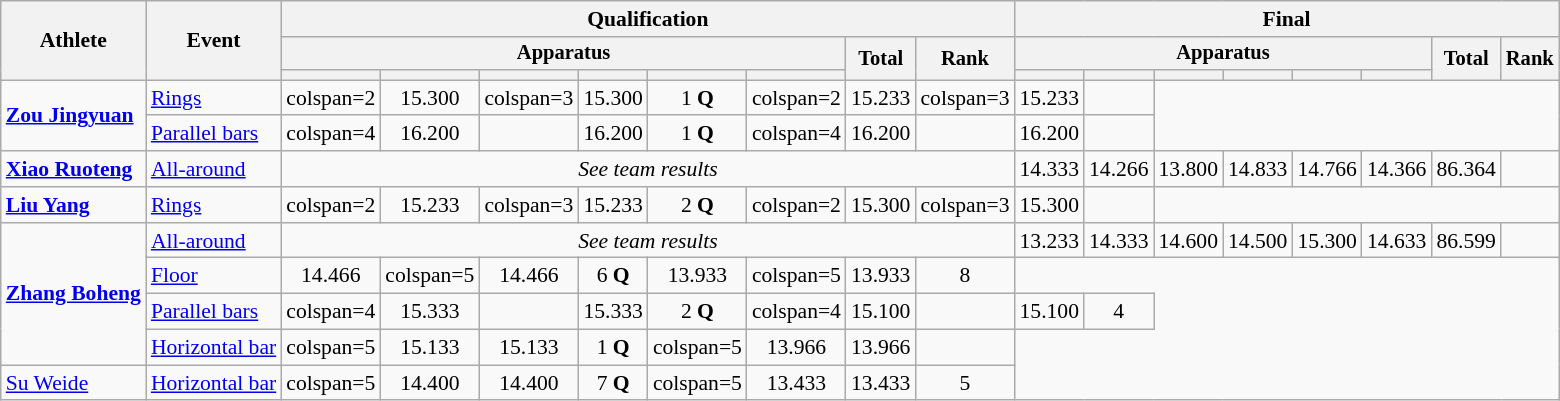<table class=wikitable style=font-size:90%;text-align:center>
<tr>
<th rowspan=3>Athlete</th>
<th rowspan=3>Event</th>
<th colspan=8>Qualification</th>
<th colspan=8>Final</th>
</tr>
<tr style="font-size:95%">
<th colspan=6>Apparatus</th>
<th rowspan=2>Total</th>
<th rowspan=2>Rank</th>
<th colspan=6>Apparatus</th>
<th rowspan=2>Total</th>
<th rowspan=2>Rank</th>
</tr>
<tr style="font-size:95%">
<th></th>
<th></th>
<th></th>
<th></th>
<th></th>
<th></th>
<th></th>
<th></th>
<th></th>
<th></th>
<th></th>
<th></th>
</tr>
<tr>
<td align=left rowspan=2><strong><a href='#'>Zou Jingyuan</a></strong></td>
<td align=left><a href='#'>Rings</a></td>
<td>colspan=2</td>
<td>15.300</td>
<td>colspan=3</td>
<td>15.300</td>
<td>1 <strong>Q</strong></td>
<td>colspan=2</td>
<td>15.233</td>
<td>colspan=3</td>
<td>15.233</td>
<td></td>
</tr>
<tr>
<td align=left><a href='#'>Parallel bars</a></td>
<td>colspan=4</td>
<td>16.200</td>
<td></td>
<td>16.200</td>
<td>1 <strong>Q</strong></td>
<td>colspan=4</td>
<td>16.200</td>
<td></td>
<td>16.200</td>
<td></td>
</tr>
<tr>
<td align=left><strong><a href='#'>Xiao Ruoteng</a></strong></td>
<td align=left><a href='#'>All-around</a></td>
<td colspan=8><em>See team results</em></td>
<td>14.333</td>
<td>14.266</td>
<td>13.800</td>
<td>14.833</td>
<td>14.766</td>
<td>14.366</td>
<td>86.364</td>
<td></td>
</tr>
<tr>
<td align=left><strong><a href='#'>Liu Yang</a></strong></td>
<td align=left><a href='#'>Rings</a></td>
<td>colspan=2</td>
<td>15.233</td>
<td>colspan=3</td>
<td>15.233</td>
<td>2 <strong>Q</strong></td>
<td>colspan=2</td>
<td>15.300</td>
<td>colspan=3</td>
<td>15.300</td>
<td></td>
</tr>
<tr>
<td align=left rowspan=4><strong><a href='#'>Zhang Boheng</a></strong></td>
<td align=left><a href='#'>All-around</a></td>
<td colspan=8><em>See team results</em></td>
<td>13.233</td>
<td>14.333</td>
<td>14.600</td>
<td>14.500</td>
<td>15.300</td>
<td>14.633</td>
<td>86.599</td>
<td></td>
</tr>
<tr>
<td align=left><a href='#'>Floor</a></td>
<td>14.466</td>
<td>colspan=5</td>
<td>14.466</td>
<td>6 <strong>Q</strong></td>
<td>13.933</td>
<td>colspan=5</td>
<td>13.933</td>
<td>8</td>
</tr>
<tr>
<td align=left><a href='#'>Parallel bars</a></td>
<td>colspan=4</td>
<td>15.333</td>
<td></td>
<td>15.333</td>
<td>2 <strong>Q</strong></td>
<td>colspan=4</td>
<td>15.100</td>
<td></td>
<td>15.100</td>
<td>4</td>
</tr>
<tr>
<td align=left><a href='#'>Horizontal bar</a></td>
<td>colspan=5</td>
<td>15.133</td>
<td>15.133</td>
<td>1 <strong>Q</strong></td>
<td>colspan=5</td>
<td>13.966</td>
<td>13.966</td>
<td></td>
</tr>
<tr>
<td align=left><a href='#'>Su Weide</a></td>
<td align=left><a href='#'>Horizontal bar</a></td>
<td>colspan=5</td>
<td>14.400</td>
<td>14.400</td>
<td>7 <strong>Q</strong></td>
<td>colspan=5</td>
<td>13.433</td>
<td>13.433</td>
<td>5</td>
</tr>
</table>
